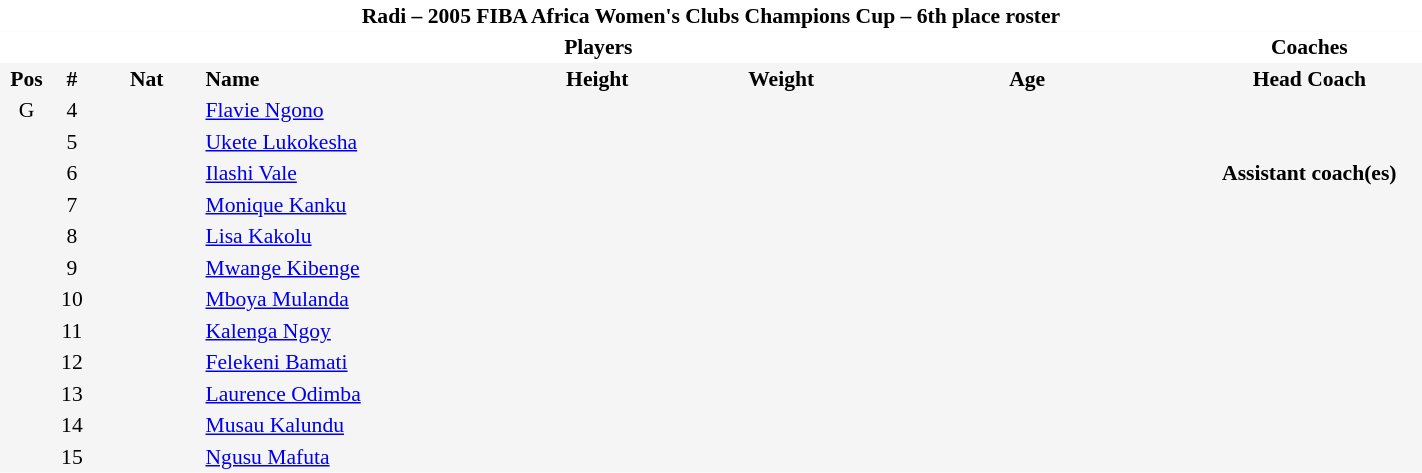<table border=0 cellpadding=2 cellspacing=0  |- bgcolor=#f5f5f5 style="text-align:center; font-size:90%;" width=75%>
<tr>
<td colspan="8" style="background: white; color: black"><strong>Radi – 2005 FIBA Africa Women's Clubs Champions Cup – 6th place roster</strong></td>
</tr>
<tr>
<td colspan="7" style="background: white; color: black"><strong>Players</strong></td>
<td style="background: white; color: black"><strong>Coaches</strong></td>
</tr>
<tr style="background=#f5f5f5; color: black">
<th width=5px>Pos</th>
<th width=5px>#</th>
<th width=50px>Nat</th>
<th width=135px align=left>Name</th>
<th width=100px>Height</th>
<th width=70px>Weight</th>
<th width=160px>Age</th>
<th width=105px>Head Coach</th>
</tr>
<tr>
<td>G</td>
<td>4</td>
<td></td>
<td align=left><a href='#'>Flavie Ngono</a></td>
<td><span></span></td>
<td></td>
<td><span></span></td>
<td> <a href='#'></a></td>
</tr>
<tr>
<td></td>
<td>5</td>
<td></td>
<td align=left><a href='#'>Ukete Lukokesha</a></td>
<td></td>
<td></td>
<td><span></span></td>
</tr>
<tr>
<td></td>
<td>6</td>
<td></td>
<td align=left><a href='#'>Ilashi Vale</a></td>
<td></td>
<td></td>
<td><span></span></td>
<td><strong>Assistant coach(es)</strong></td>
</tr>
<tr>
<td></td>
<td>7</td>
<td></td>
<td align=left><a href='#'>Monique Kanku</a></td>
<td></td>
<td></td>
<td><span></span></td>
<td></td>
</tr>
<tr>
<td></td>
<td>8</td>
<td></td>
<td align=left><a href='#'>Lisa Kakolu</a></td>
<td></td>
<td></td>
<td><span></span></td>
<td></td>
</tr>
<tr>
<td></td>
<td>9</td>
<td></td>
<td align=left><a href='#'>Mwange Kibenge</a></td>
<td></td>
<td></td>
<td><span></span></td>
</tr>
<tr>
<td></td>
<td>10</td>
<td></td>
<td align=left><a href='#'>Mboya Mulanda</a></td>
<td></td>
<td></td>
<td><span></span></td>
</tr>
<tr>
<td></td>
<td>11</td>
<td></td>
<td align=left><a href='#'>Kalenga Ngoy</a></td>
<td></td>
<td></td>
<td><span></span></td>
</tr>
<tr>
<td></td>
<td>12</td>
<td></td>
<td align=left><a href='#'>Felekeni Bamati</a></td>
<td></td>
<td></td>
<td><span></span></td>
</tr>
<tr>
<td></td>
<td>13</td>
<td></td>
<td align=left><a href='#'>Laurence Odimba</a></td>
<td></td>
<td></td>
<td><span></span></td>
</tr>
<tr>
<td></td>
<td>14</td>
<td></td>
<td align=left><a href='#'>Musau Kalundu</a></td>
<td></td>
<td></td>
<td><span></span></td>
</tr>
<tr>
<td></td>
<td>15</td>
<td></td>
<td align=left><a href='#'>Ngusu Mafuta</a></td>
<td></td>
<td></td>
<td><span></span></td>
</tr>
</table>
